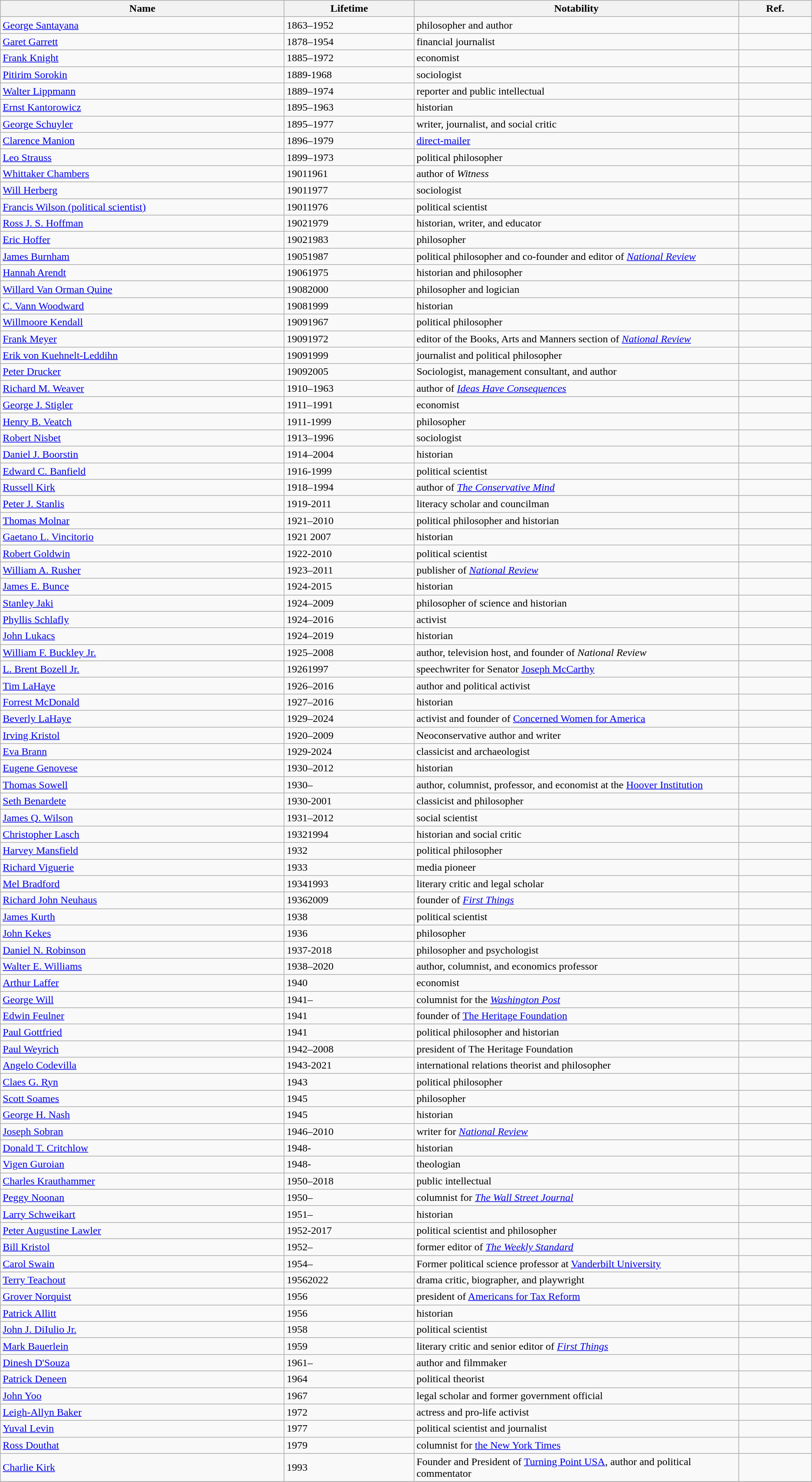<table class="wikitable sortable">
<tr>
<th width="35%">Name</th>
<th width="16%">Lifetime</th>
<th width="40%">Notability</th>
<th class="unsortable" width="17%">Ref.</th>
</tr>
<tr>
<td><a href='#'>George Santayana</a></td>
<td>1863–1952</td>
<td>philosopher and author</td>
<td></td>
</tr>
<tr>
<td><a href='#'>Garet Garrett</a></td>
<td>1878–1954</td>
<td>financial journalist</td>
<td></td>
</tr>
<tr>
<td><a href='#'>Frank Knight</a></td>
<td>1885–1972</td>
<td>economist</td>
<td></td>
</tr>
<tr>
<td><a href='#'>Pitirim Sorokin</a></td>
<td>1889-1968</td>
<td>sociologist</td>
<td></td>
</tr>
<tr>
<td><a href='#'>Walter Lippmann</a></td>
<td>1889–1974</td>
<td>reporter and public intellectual</td>
<td></td>
</tr>
<tr>
<td><a href='#'>Ernst Kantorowicz</a></td>
<td>1895–1963</td>
<td>historian</td>
<td></td>
</tr>
<tr>
<td><a href='#'>George Schuyler</a></td>
<td>1895–1977</td>
<td>writer, journalist, and social critic</td>
<td></td>
</tr>
<tr>
<td><a href='#'>Clarence Manion</a></td>
<td>1896–1979</td>
<td><a href='#'>direct-mailer</a></td>
<td></td>
</tr>
<tr>
<td><a href='#'>Leo Strauss</a></td>
<td>1899–1973</td>
<td>political philosopher</td>
<td></td>
</tr>
<tr>
<td><a href='#'>Whittaker Chambers</a></td>
<td>19011961</td>
<td>author of <em>Witness</em></td>
<td></td>
</tr>
<tr>
<td><a href='#'>Will Herberg</a></td>
<td>19011977</td>
<td>sociologist</td>
<td></td>
</tr>
<tr>
<td><a href='#'>Francis Wilson (political scientist)</a></td>
<td>19011976</td>
<td>political scientist</td>
<td></td>
</tr>
<tr>
<td><a href='#'>Ross J. S. Hoffman</a></td>
<td>19021979</td>
<td>historian, writer, and educator</td>
<td></td>
</tr>
<tr>
<td><a href='#'>Eric Hoffer</a></td>
<td>19021983</td>
<td>philosopher</td>
<td></td>
</tr>
<tr>
<td><a href='#'>James Burnham</a></td>
<td>19051987</td>
<td>political philosopher and co-founder and editor of <em><a href='#'>National Review</a></em></td>
<td></td>
</tr>
<tr>
<td><a href='#'>Hannah Arendt</a></td>
<td>19061975</td>
<td>historian and philosopher</td>
<td></td>
</tr>
<tr>
<td><a href='#'>Willard Van Orman Quine</a></td>
<td>19082000</td>
<td>philosopher and logician</td>
<td></td>
</tr>
<tr>
<td><a href='#'>C. Vann Woodward</a></td>
<td>19081999</td>
<td>historian</td>
<td></td>
</tr>
<tr>
<td><a href='#'>Willmoore Kendall</a></td>
<td>19091967</td>
<td>political philosopher</td>
<td></td>
</tr>
<tr>
<td><a href='#'>Frank Meyer</a></td>
<td>19091972</td>
<td>editor of the Books, Arts and Manners section of <em><a href='#'>National Review</a></em></td>
<td></td>
</tr>
<tr>
<td><a href='#'>Erik von Kuehnelt-Leddihn</a></td>
<td>19091999</td>
<td>journalist and political philosopher</td>
<td></td>
</tr>
<tr>
<td><a href='#'>Peter Drucker</a></td>
<td>19092005</td>
<td>Sociologist, management consultant, and author</td>
<td></td>
</tr>
<tr>
<td><a href='#'>Richard M. Weaver</a></td>
<td>1910–1963</td>
<td>author of <em><a href='#'>Ideas Have Consequences</a></em></td>
<td></td>
</tr>
<tr>
<td><a href='#'>George J. Stigler</a></td>
<td>1911–1991</td>
<td>economist</td>
<td></td>
</tr>
<tr>
<td><a href='#'>Henry B. Veatch</a></td>
<td>1911-1999</td>
<td>philosopher</td>
<td></td>
</tr>
<tr>
<td><a href='#'>Robert Nisbet</a></td>
<td>1913–1996</td>
<td>sociologist</td>
<td></td>
</tr>
<tr>
<td><a href='#'>Daniel J. Boorstin</a></td>
<td>1914–2004</td>
<td>historian</td>
<td></td>
</tr>
<tr>
<td><a href='#'>Edward C. Banfield</a></td>
<td>1916-1999</td>
<td>political scientist</td>
<td></td>
</tr>
<tr>
<td><a href='#'>Russell Kirk</a></td>
<td>1918–1994</td>
<td>author of <em><a href='#'>The Conservative Mind</a></em></td>
<td></td>
</tr>
<tr>
<td><a href='#'>Peter J. Stanlis</a></td>
<td>1919-2011</td>
<td>literacy scholar and councilman</td>
<td></td>
</tr>
<tr>
<td><a href='#'>Thomas Molnar</a></td>
<td>1921–2010</td>
<td>political philosopher and historian</td>
<td></td>
</tr>
<tr>
<td><a href='#'>Gaetano L. Vincitorio</a></td>
<td>1921 2007</td>
<td>historian</td>
<td></td>
</tr>
<tr>
<td><a href='#'>Robert Goldwin</a></td>
<td>1922-2010</td>
<td>political scientist</td>
<td></td>
</tr>
<tr>
<td><a href='#'>William A. Rusher</a></td>
<td>1923–2011</td>
<td>publisher of <em><a href='#'>National Review</a></em></td>
<td></td>
</tr>
<tr>
<td><a href='#'>James E. Bunce</a></td>
<td>1924-2015</td>
<td>historian</td>
<td></td>
</tr>
<tr>
<td><a href='#'>Stanley Jaki</a></td>
<td>1924–2009</td>
<td>philosopher of science and historian</td>
<td></td>
</tr>
<tr>
<td><a href='#'>Phyllis Schlafly</a></td>
<td>1924–2016</td>
<td>activist</td>
<td></td>
</tr>
<tr>
<td><a href='#'>John Lukacs</a></td>
<td>1924–2019</td>
<td>historian</td>
<td></td>
</tr>
<tr>
<td><a href='#'>William F. Buckley Jr.</a></td>
<td>1925–2008</td>
<td>author, television host, and founder of <em>National Review</em></td>
<td></td>
</tr>
<tr>
<td><a href='#'>L. Brent Bozell Jr.</a></td>
<td>19261997</td>
<td>speechwriter for Senator <a href='#'>Joseph McCarthy</a></td>
<td></td>
</tr>
<tr>
<td><a href='#'>Tim LaHaye</a></td>
<td>1926–2016</td>
<td>author and political activist</td>
<td></td>
</tr>
<tr>
<td><a href='#'>Forrest McDonald</a></td>
<td>1927–2016</td>
<td>historian</td>
<td></td>
</tr>
<tr>
<td><a href='#'>Beverly LaHaye</a></td>
<td>1929–2024</td>
<td>activist and founder of <a href='#'>Concerned Women for America</a></td>
<td></td>
</tr>
<tr>
<td><a href='#'>Irving Kristol</a></td>
<td>1920–2009</td>
<td>Neoconservative author and writer</td>
<td></td>
</tr>
<tr>
<td><a href='#'>Eva Brann</a></td>
<td>1929-2024</td>
<td>classicist and archaeologist</td>
<td></td>
</tr>
<tr>
<td><a href='#'>Eugene Genovese</a></td>
<td>1930–2012</td>
<td>historian</td>
<td></td>
</tr>
<tr>
<td><a href='#'>Thomas Sowell</a></td>
<td>1930–</td>
<td>author, columnist, professor, and economist at the <a href='#'>Hoover Institution</a></td>
<td></td>
</tr>
<tr>
<td><a href='#'>Seth Benardete</a></td>
<td>1930-2001</td>
<td>classicist and philosopher</td>
<td></td>
</tr>
<tr>
<td><a href='#'>James Q. Wilson</a></td>
<td>1931–2012</td>
<td>social scientist</td>
<td></td>
</tr>
<tr>
<td><a href='#'>Christopher Lasch</a></td>
<td>19321994</td>
<td>historian and social critic</td>
<td></td>
</tr>
<tr>
<td><a href='#'>Harvey Mansfield</a></td>
<td>1932</td>
<td>political philosopher</td>
<td></td>
</tr>
<tr>
<td><a href='#'>Richard Viguerie</a></td>
<td>1933</td>
<td>media pioneer</td>
<td></td>
</tr>
<tr>
<td><a href='#'>Mel Bradford</a></td>
<td>19341993</td>
<td>literary critic and legal scholar</td>
<td></td>
</tr>
<tr>
<td><a href='#'>Richard John Neuhaus</a></td>
<td>19362009</td>
<td>founder of <em><a href='#'>First Things</a></em></td>
<td></td>
</tr>
<tr>
<td><a href='#'>James Kurth</a></td>
<td>1938</td>
<td>political scientist</td>
<td></td>
</tr>
<tr>
<td><a href='#'>John Kekes</a></td>
<td>1936</td>
<td>philosopher</td>
<td></td>
</tr>
<tr>
<td><a href='#'>Daniel N. Robinson</a></td>
<td>1937-2018</td>
<td>philosopher and psychologist</td>
<td></td>
</tr>
<tr>
<td><a href='#'>Walter E. Williams</a></td>
<td>1938–2020</td>
<td>author, columnist, and economics professor</td>
<td></td>
</tr>
<tr>
<td><a href='#'>Arthur Laffer</a></td>
<td>1940</td>
<td>economist</td>
<td></td>
</tr>
<tr>
<td><a href='#'>George Will</a></td>
<td>1941–</td>
<td>columnist for the <em><a href='#'>Washington Post</a></em></td>
<td></td>
</tr>
<tr>
<td><a href='#'>Edwin Feulner</a></td>
<td>1941</td>
<td>founder of <a href='#'>The Heritage Foundation</a></td>
<td></td>
</tr>
<tr>
<td><a href='#'>Paul Gottfried</a></td>
<td>1941</td>
<td>political philosopher and historian</td>
<td></td>
</tr>
<tr>
<td><a href='#'>Paul Weyrich</a></td>
<td>1942–2008</td>
<td>president of The Heritage Foundation</td>
<td></td>
</tr>
<tr>
<td><a href='#'>Angelo Codevilla</a></td>
<td>1943-2021</td>
<td>international relations theorist and philosopher</td>
<td></td>
</tr>
<tr>
<td><a href='#'>Claes G. Ryn</a></td>
<td>1943</td>
<td>political philosopher</td>
<td></td>
</tr>
<tr>
<td><a href='#'>Scott Soames</a></td>
<td>1945</td>
<td>philosopher</td>
<td></td>
</tr>
<tr>
<td><a href='#'>George H. Nash</a></td>
<td>1945</td>
<td>historian</td>
<td></td>
</tr>
<tr>
<td><a href='#'>Joseph Sobran</a></td>
<td>1946–2010</td>
<td>writer for <em><a href='#'>National Review</a></em></td>
<td></td>
</tr>
<tr>
<td><a href='#'>Donald T. Critchlow</a></td>
<td>1948-</td>
<td>historian</td>
<td></td>
</tr>
<tr>
<td><a href='#'>Vigen Guroian</a></td>
<td>1948-</td>
<td>theologian</td>
<td></td>
</tr>
<tr>
<td><a href='#'>Charles Krauthammer</a></td>
<td>1950–2018</td>
<td>public intellectual</td>
<td></td>
</tr>
<tr>
<td><a href='#'>Peggy Noonan</a></td>
<td>1950–</td>
<td>columnist for <em><a href='#'>The Wall Street Journal</a></em></td>
<td></td>
</tr>
<tr>
<td><a href='#'>Larry Schweikart</a></td>
<td>1951–</td>
<td>historian</td>
<td></td>
</tr>
<tr>
<td><a href='#'>Peter Augustine Lawler</a></td>
<td>1952-2017</td>
<td>political scientist and philosopher</td>
<td></td>
</tr>
<tr>
<td><a href='#'>Bill Kristol</a></td>
<td>1952–</td>
<td>former editor of <em><a href='#'>The Weekly Standard</a></em></td>
<td></td>
</tr>
<tr>
<td><a href='#'>Carol Swain</a></td>
<td>1954–</td>
<td>Former political science professor at <a href='#'>Vanderbilt University</a></td>
<td></td>
</tr>
<tr>
<td><a href='#'>Terry Teachout</a></td>
<td>19562022</td>
<td>drama critic, biographer, and playwright</td>
<td></td>
</tr>
<tr>
<td><a href='#'>Grover Norquist</a></td>
<td>1956</td>
<td>president of <a href='#'>Americans for Tax Reform</a></td>
<td></td>
</tr>
<tr>
<td><a href='#'>Patrick Allitt</a></td>
<td>1956</td>
<td>historian</td>
<td></td>
</tr>
<tr>
<td><a href='#'>John J. DiIulio Jr.</a></td>
<td>1958</td>
<td>political scientist</td>
<td></td>
</tr>
<tr>
<td><a href='#'>Mark Bauerlein</a></td>
<td>1959</td>
<td>literary critic and senior editor of <em><a href='#'>First Things</a></em></td>
<td></td>
</tr>
<tr>
<td><a href='#'>Dinesh D'Souza</a></td>
<td>1961–</td>
<td>author and filmmaker</td>
<td></td>
</tr>
<tr>
<td><a href='#'>Patrick Deneen</a></td>
<td>1964</td>
<td>political theorist</td>
<td></td>
</tr>
<tr>
<td><a href='#'>John Yoo</a></td>
<td>1967</td>
<td>legal scholar and former government official</td>
<td></td>
</tr>
<tr>
<td><a href='#'>Leigh-Allyn Baker</a></td>
<td>1972</td>
<td>actress and pro-life activist</td>
<td></td>
</tr>
<tr>
<td><a href='#'>Yuval Levin</a></td>
<td>1977</td>
<td>political scientist and journalist</td>
<td></td>
</tr>
<tr>
<td><a href='#'>Ross Douthat</a></td>
<td>1979</td>
<td>columnist for <a href='#'>the New York Times</a></td>
<td></td>
</tr>
<tr>
<td><a href='#'>Charlie Kirk</a></td>
<td>1993</td>
<td>Founder and President of <a href='#'>Turning Point USA</a>, author and political commentator</td>
<td></td>
</tr>
<tr>
</tr>
</table>
